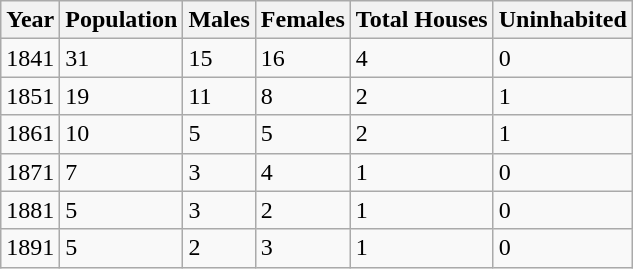<table class="wikitable">
<tr>
<th>Year</th>
<th>Population</th>
<th>Males</th>
<th>Females</th>
<th>Total Houses</th>
<th>Uninhabited</th>
</tr>
<tr>
<td>1841</td>
<td>31</td>
<td>15</td>
<td>16</td>
<td>4</td>
<td>0</td>
</tr>
<tr>
<td>1851</td>
<td>19</td>
<td>11</td>
<td>8</td>
<td>2</td>
<td>1</td>
</tr>
<tr>
<td>1861</td>
<td>10</td>
<td>5</td>
<td>5</td>
<td>2</td>
<td>1</td>
</tr>
<tr>
<td>1871</td>
<td>7</td>
<td>3</td>
<td>4</td>
<td>1</td>
<td>0</td>
</tr>
<tr>
<td>1881</td>
<td>5</td>
<td>3</td>
<td>2</td>
<td>1</td>
<td>0</td>
</tr>
<tr>
<td>1891</td>
<td>5</td>
<td>2</td>
<td>3</td>
<td>1</td>
<td>0</td>
</tr>
</table>
